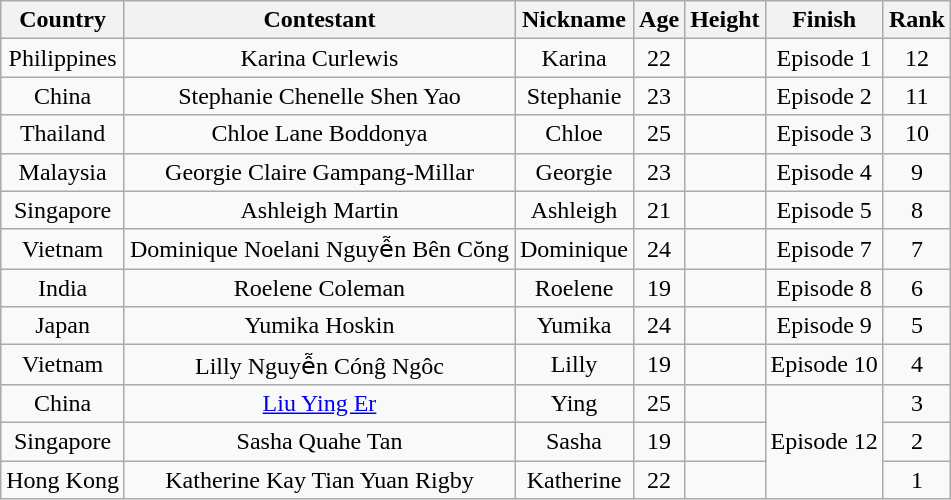<table class="wikitable sortable" Style="text-align:center">
<tr>
<th>Country</th>
<th>Contestant</th>
<th>Nickname</th>
<th>Age</th>
<th>Height</th>
<th>Finish</th>
<th>Rank</th>
</tr>
<tr>
<td>Philippines</td>
<td>Karina Curlewis</td>
<td>Karina</td>
<td>22</td>
<td></td>
<td>Episode 1</td>
<td>12</td>
</tr>
<tr>
<td>China</td>
<td>Stephanie Chenelle Shen Yao</td>
<td>Stephanie</td>
<td>23</td>
<td></td>
<td>Episode 2</td>
<td>11</td>
</tr>
<tr>
<td>Thailand</td>
<td>Chloe Lane Boddonya</td>
<td>Chloe</td>
<td>25</td>
<td></td>
<td>Episode 3</td>
<td>10</td>
</tr>
<tr>
<td>Malaysia</td>
<td>Georgie Claire Gampang-Millar</td>
<td>Georgie</td>
<td>23</td>
<td></td>
<td>Episode 4</td>
<td>9</td>
</tr>
<tr>
<td>Singapore</td>
<td>Ashleigh Martin</td>
<td>Ashleigh</td>
<td>21</td>
<td></td>
<td>Episode 5</td>
<td>8</td>
</tr>
<tr>
<td>Vietnam</td>
<td>Dominique Noelani Nguyễn Bên Cŏng</td>
<td>Dominique</td>
<td>24</td>
<td></td>
<td>Episode 7</td>
<td>7</td>
</tr>
<tr>
<td>India</td>
<td>Roelene Coleman</td>
<td>Roelene</td>
<td>19</td>
<td></td>
<td>Episode 8</td>
<td>6</td>
</tr>
<tr>
<td>Japan</td>
<td>Yumika Hoskin</td>
<td>Yumika</td>
<td>24</td>
<td></td>
<td>Episode 9</td>
<td>5</td>
</tr>
<tr>
<td>Vietnam</td>
<td>Lilly Nguyễn Cónĝ Ngôc</td>
<td>Lilly</td>
<td>19</td>
<td></td>
<td>Episode 10</td>
<td>4</td>
</tr>
<tr>
<td>China</td>
<td><a href='#'>Liu Ying Er</a></td>
<td>Ying</td>
<td>25</td>
<td></td>
<td rowspan="3">Episode 12</td>
<td>3</td>
</tr>
<tr>
<td>Singapore</td>
<td>Sasha Quahe Tan</td>
<td>Sasha</td>
<td>19</td>
<td></td>
<td>2</td>
</tr>
<tr>
<td>Hong Kong</td>
<td>Katherine Kay Tian Yuan Rigby</td>
<td>Katherine</td>
<td>22</td>
<td></td>
<td>1</td>
</tr>
</table>
